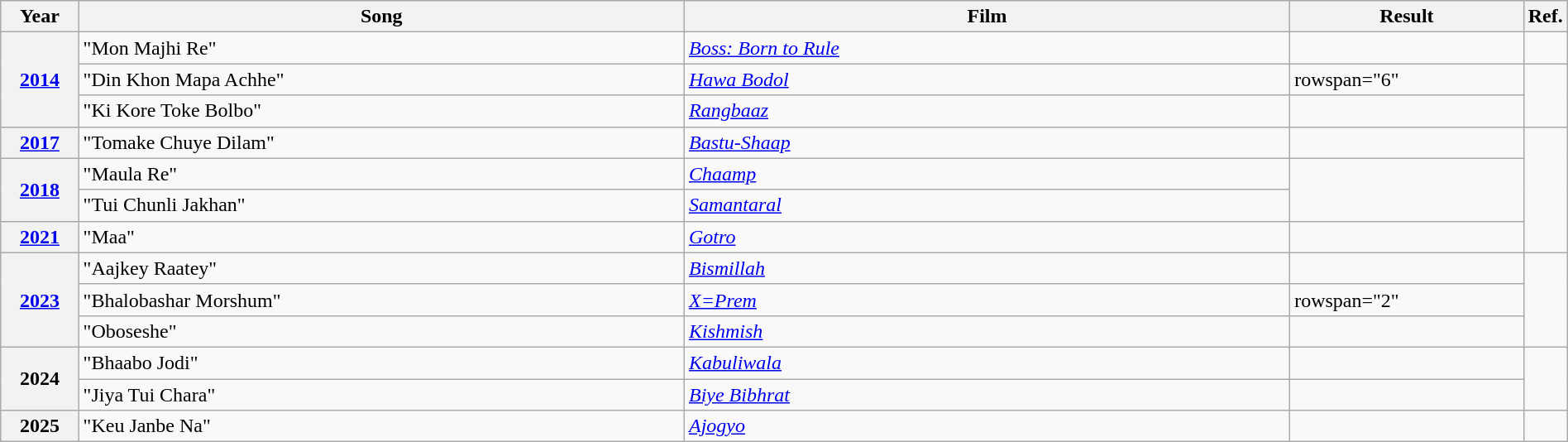<table class="wikitable plainrowheaders" width="100%" "textcolor:#000;">
<tr>
<th scope="col" width=5%><strong>Year</strong></th>
<th scope="col" width=39%><strong>Song</strong></th>
<th scope="col" width=39%><strong>Film</strong></th>
<th scope="col" width=15%><strong>Result</strong></th>
<th scope="col" width=2%><strong>Ref.</strong></th>
</tr>
<tr>
<th scope="row" rowspan="3"><a href='#'>2014</a></th>
<td>"Mon Majhi Re"</td>
<td><em><a href='#'>Boss: Born to Rule</a></em></td>
<td></td>
<td></td>
</tr>
<tr>
<td>"Din Khon Mapa Achhe"</td>
<td><em><a href='#'>Hawa Bodol</a></em></td>
<td>rowspan="6" </td>
<td rowspan="2"></td>
</tr>
<tr>
<td>"Ki Kore Toke Bolbo"</td>
<td><em><a href='#'>Rangbaaz</a></em></td>
</tr>
<tr>
<th scope="row"><a href='#'>2017</a></th>
<td>"Tomake Chuye Dilam"</td>
<td><em><a href='#'>Bastu-Shaap</a></em></td>
<td></td>
</tr>
<tr>
<th scope="row" rowspan="2"><a href='#'>2018</a></th>
<td>"Maula Re"</td>
<td><em><a href='#'>Chaamp</a></em></td>
<td rowspan="2"></td>
</tr>
<tr>
<td>"Tui Chunli Jakhan"</td>
<td><em><a href='#'>Samantaral</a></em></td>
</tr>
<tr>
<th scope="row"><a href='#'>2021</a></th>
<td>"Maa"</td>
<td><em><a href='#'>Gotro</a></em></td>
<td></td>
</tr>
<tr>
<th scope="row" rowspan="3"><a href='#'>2023</a></th>
<td>"Aajkey Raatey"</td>
<td><em><a href='#'>Bismillah</a></em></td>
<td></td>
<td rowspan="3"></td>
</tr>
<tr>
<td>"Bhalobashar Morshum"</td>
<td><em><a href='#'>X=Prem</a></em></td>
<td>rowspan="2" </td>
</tr>
<tr>
<td>"Oboseshe"</td>
<td><em><a href='#'>Kishmish</a></em></td>
</tr>
<tr>
<th scope="row" rowspan="2">2024</th>
<td>"Bhaabo Jodi"</td>
<td><em><a href='#'>Kabuliwala</a></em></td>
<td></td>
<td rowspan="2"></td>
</tr>
<tr>
<td>"Jiya Tui Chara"</td>
<td><em><a href='#'>Biye Bibhrat</a></em></td>
<td></td>
</tr>
<tr>
<th scope="row" rowspan="1">2025</th>
<td>"Keu Janbe Na"</td>
<td><em><a href='#'>Ajogyo</a></em></td>
<td></td>
<td rowspan="1"></td>
</tr>
</table>
